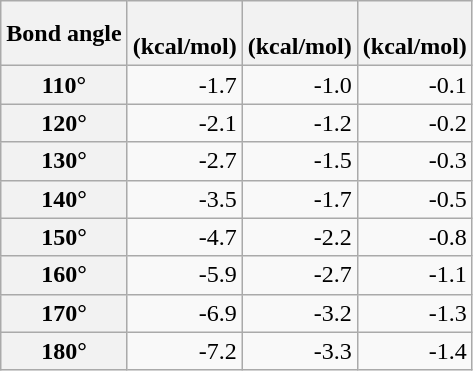<table class="wikitable" style=text-align:right>
<tr>
<th>Bond angle</th>
<th> <br> (kcal/mol)</th>
<th> <br> (kcal/mol)</th>
<th> <br> (kcal/mol)</th>
</tr>
<tr>
<th>110°</th>
<td>-1.7</td>
<td>-1.0</td>
<td>-0.1</td>
</tr>
<tr>
<th>120°</th>
<td>-2.1</td>
<td>-1.2</td>
<td>-0.2</td>
</tr>
<tr>
<th>130°</th>
<td>-2.7</td>
<td>-1.5</td>
<td>-0.3</td>
</tr>
<tr>
<th>140°</th>
<td>-3.5</td>
<td>-1.7</td>
<td>-0.5</td>
</tr>
<tr>
<th>150°</th>
<td>-4.7</td>
<td>-2.2</td>
<td>-0.8</td>
</tr>
<tr>
<th>160°</th>
<td>-5.9</td>
<td>-2.7</td>
<td>-1.1</td>
</tr>
<tr>
<th>170°</th>
<td>-6.9</td>
<td>-3.2</td>
<td>-1.3</td>
</tr>
<tr>
<th>180°</th>
<td>-7.2</td>
<td>-3.3</td>
<td>-1.4</td>
</tr>
</table>
